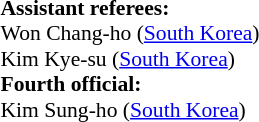<table width=100% style="font-size: 90%">
<tr>
<td><br><strong>Assistant referees:</strong>
<br>Won Chang-ho (<a href='#'>South Korea</a>)
<br>Kim Kye-su (<a href='#'>South Korea</a>)
<br><strong>Fourth official:</strong>
<br>Kim Sung-ho (<a href='#'>South Korea</a>)</td>
</tr>
</table>
